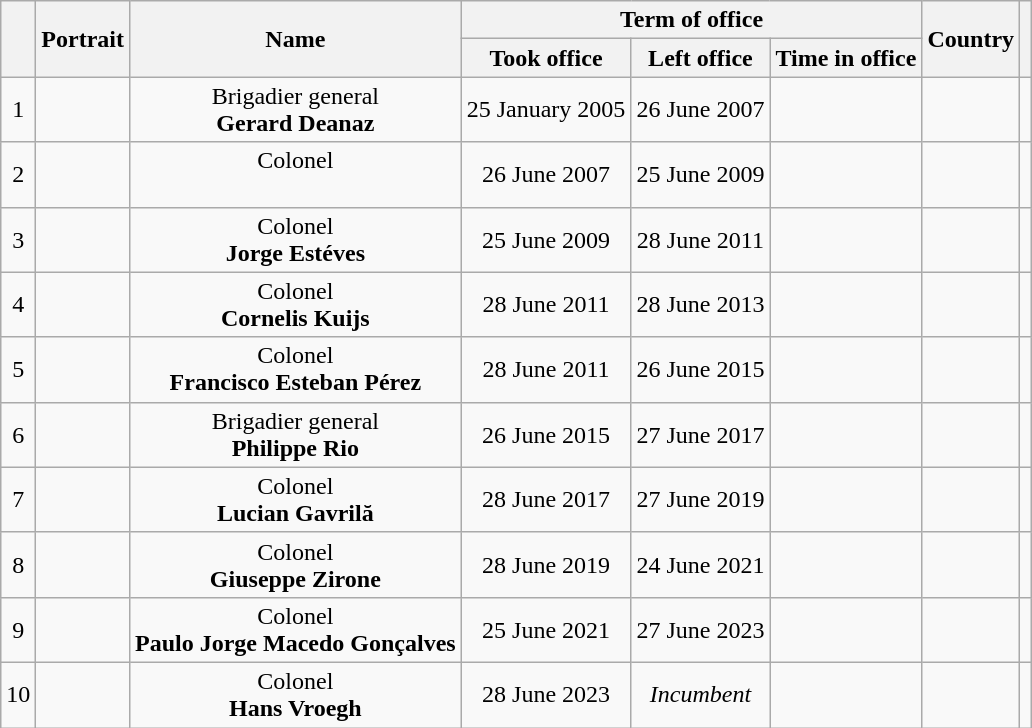<table class="wikitable" style="text-align:center">
<tr>
<th rowspan=2></th>
<th rowspan=2>Portrait</th>
<th rowspan=2>Name</th>
<th colspan=3>Term of office</th>
<th rowspan=2>Country</th>
<th rowspan=2></th>
</tr>
<tr>
<th>Took office</th>
<th>Left office</th>
<th>Time in office</th>
</tr>
<tr>
<td>1</td>
<td></td>
<td>Brigadier general<br><strong>Gerard Deanaz</strong></td>
<td>25 January 2005</td>
<td>26 June 2007</td>
<td></td>
<td></td>
<td></td>
</tr>
<tr>
<td>2</td>
<td></td>
<td>Colonel<br><strong></strong><br></td>
<td>26 June 2007</td>
<td>25 June 2009</td>
<td></td>
<td></td>
<td></td>
</tr>
<tr>
<td>3</td>
<td></td>
<td>Colonel<br><strong>Jorge Estéves</strong></td>
<td>25 June 2009</td>
<td>28 June 2011</td>
<td></td>
<td></td>
<td></td>
</tr>
<tr>
<td>4</td>
<td></td>
<td>Colonel<br><strong>Cornelis Kuijs</strong></td>
<td>28 June 2011</td>
<td>28 June 2013</td>
<td></td>
<td></td>
<td></td>
</tr>
<tr>
<td>5</td>
<td></td>
<td>Colonel<br><strong>Francisco Esteban Pérez</strong></td>
<td>28 June 2011</td>
<td>26 June 2015</td>
<td></td>
<td></td>
<td></td>
</tr>
<tr>
<td>6</td>
<td></td>
<td>Brigadier general<br><strong>Philippe Rio</strong></td>
<td>26 June 2015</td>
<td>27 June 2017</td>
<td></td>
<td></td>
<td></td>
</tr>
<tr>
<td>7</td>
<td></td>
<td>Colonel<br><strong>Lucian Gavrilă</strong></td>
<td>28 June 2017</td>
<td>27 June 2019</td>
<td></td>
<td></td>
<td></td>
</tr>
<tr>
<td>8</td>
<td></td>
<td>Colonel<br><strong>Giuseppe Zirone</strong></td>
<td>28 June 2019</td>
<td>24 June 2021</td>
<td></td>
<td></td>
<td></td>
</tr>
<tr>
<td>9</td>
<td></td>
<td>Colonel<br><strong>Paulo Jorge Macedo Gonçalves</strong><br></td>
<td>25 June 2021</td>
<td>27 June 2023</td>
<td></td>
<td></td>
<td></td>
</tr>
<tr>
<td>10</td>
<td></td>
<td>Colonel<br><strong>Hans Vroegh</strong><br></td>
<td>28 June 2023</td>
<td><em>Incumbent</em></td>
<td></td>
<td></td>
<td></td>
</tr>
</table>
